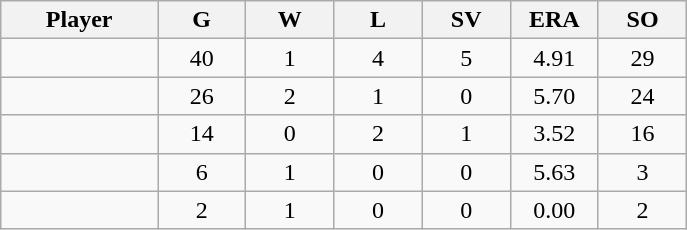<table class="wikitable sortable">
<tr>
<th bgcolor="#DDDDFF" width="16%">Player</th>
<th bgcolor="#DDDDFF" width="9%">G</th>
<th bgcolor="#DDDDFF" width="9%">W</th>
<th bgcolor="#DDDDFF" width="9%">L</th>
<th bgcolor="#DDDDFF" width="9%">SV</th>
<th bgcolor="#DDDDFF" width="9%">ERA</th>
<th bgcolor="#DDDDFF" width="9%">SO</th>
</tr>
<tr align="center">
<td></td>
<td>40</td>
<td>1</td>
<td>4</td>
<td>5</td>
<td>4.91</td>
<td>29</td>
</tr>
<tr align="center">
<td></td>
<td>26</td>
<td>2</td>
<td>1</td>
<td>0</td>
<td>5.70</td>
<td>24</td>
</tr>
<tr align="center">
<td></td>
<td>14</td>
<td>0</td>
<td>2</td>
<td>1</td>
<td>3.52</td>
<td>16</td>
</tr>
<tr align="center">
<td></td>
<td>6</td>
<td>1</td>
<td>0</td>
<td>0</td>
<td>5.63</td>
<td>3</td>
</tr>
<tr align="center">
<td></td>
<td>2</td>
<td>1</td>
<td>0</td>
<td>0</td>
<td>0.00</td>
<td>2</td>
</tr>
</table>
